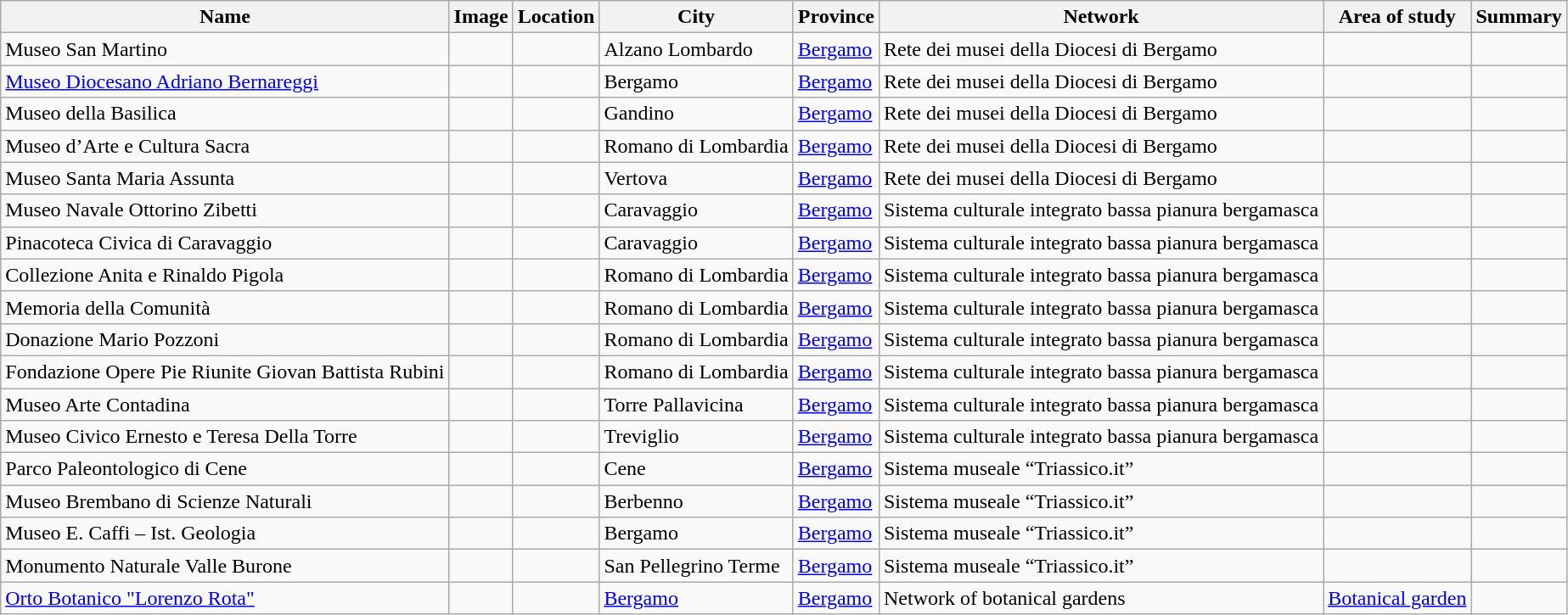<table class="wikitable sortable">
<tr>
<th>Name</th>
<th>Image</th>
<th>Location</th>
<th>City</th>
<th>Province</th>
<th>Network</th>
<th>Area of study</th>
<th>Summary</th>
</tr>
<tr>
<td>Museo San Martino</td>
<td></td>
<td></td>
<td>Alzano Lombardo</td>
<td><a href='#'>Bergamo</a></td>
<td>Rete dei musei della Diocesi di Bergamo</td>
<td></td>
<td></td>
</tr>
<tr>
<td><a href='#'>Museo Diocesano Adriano Bernareggi</a></td>
<td></td>
<td></td>
<td>Bergamo</td>
<td><a href='#'>Bergamo</a></td>
<td>Rete dei musei della Diocesi di Bergamo</td>
<td></td>
<td></td>
</tr>
<tr>
<td>Museo della Basilica</td>
<td></td>
<td></td>
<td>Gandino</td>
<td><a href='#'>Bergamo</a></td>
<td>Rete dei musei della Diocesi di Bergamo</td>
<td></td>
<td></td>
</tr>
<tr>
<td>Museo d’Arte e Cultura Sacra</td>
<td></td>
<td></td>
<td>Romano di Lombardia</td>
<td><a href='#'>Bergamo</a></td>
<td>Rete dei musei della Diocesi di Bergamo</td>
<td></td>
<td></td>
</tr>
<tr>
<td>Museo Santa Maria Assunta</td>
<td></td>
<td></td>
<td>Vertova</td>
<td><a href='#'>Bergamo</a></td>
<td>Rete dei musei della Diocesi di Bergamo</td>
<td></td>
<td></td>
</tr>
<tr>
<td>Museo Navale Ottorino Zibetti</td>
<td></td>
<td></td>
<td>Caravaggio</td>
<td><a href='#'>Bergamo</a></td>
<td>Sistema culturale integrato bassa pianura bergamasca</td>
<td></td>
<td></td>
</tr>
<tr>
<td>Pinacoteca Civica di Caravaggio</td>
<td></td>
<td></td>
<td>Caravaggio</td>
<td><a href='#'>Bergamo</a></td>
<td>Sistema culturale integrato bassa pianura bergamasca</td>
<td></td>
<td></td>
</tr>
<tr>
<td>Collezione Anita e Rinaldo Pigola</td>
<td></td>
<td></td>
<td>Romano di Lombardia</td>
<td><a href='#'>Bergamo</a></td>
<td>Sistema culturale integrato bassa pianura bergamasca</td>
<td></td>
<td></td>
</tr>
<tr>
<td>Memoria della Comunità</td>
<td></td>
<td></td>
<td>Romano di Lombardia</td>
<td><a href='#'>Bergamo</a></td>
<td>Sistema culturale integrato bassa pianura bergamasca</td>
<td></td>
<td></td>
</tr>
<tr>
<td>Donazione Mario Pozzoni</td>
<td></td>
<td></td>
<td>Romano di Lombardia</td>
<td><a href='#'>Bergamo</a></td>
<td>Sistema culturale integrato bassa pianura bergamasca</td>
<td></td>
<td></td>
</tr>
<tr>
<td>Fondazione Opere Pie Riunite Giovan Battista Rubini</td>
<td></td>
<td></td>
<td>Romano di Lombardia</td>
<td><a href='#'>Bergamo</a></td>
<td>Sistema culturale integrato bassa pianura bergamasca</td>
<td></td>
<td></td>
</tr>
<tr>
<td>Museo Arte Contadina</td>
<td></td>
<td></td>
<td>Torre Pallavicina</td>
<td><a href='#'>Bergamo</a></td>
<td>Sistema culturale integrato bassa pianura bergamasca</td>
<td></td>
<td></td>
</tr>
<tr>
<td>Museo Civico Ernesto e Teresa Della Torre</td>
<td></td>
<td></td>
<td>Treviglio</td>
<td><a href='#'>Bergamo</a></td>
<td>Sistema culturale integrato bassa pianura bergamasca</td>
<td></td>
<td></td>
</tr>
<tr>
<td>Parco Paleontologico di Cene</td>
<td></td>
<td></td>
<td>Cene</td>
<td><a href='#'>Bergamo</a></td>
<td>Sistema museale “Triassico.it”</td>
<td></td>
<td></td>
</tr>
<tr>
<td>Museo Brembano di Scienze Naturali</td>
<td></td>
<td></td>
<td>Berbenno</td>
<td><a href='#'>Bergamo</a></td>
<td>Sistema museale “Triassico.it”</td>
<td></td>
<td></td>
</tr>
<tr>
<td>Museo E. Caffi – Ist. Geologia</td>
<td></td>
<td></td>
<td>Bergamo</td>
<td><a href='#'>Bergamo</a></td>
<td>Sistema museale “Triassico.it”</td>
<td></td>
<td></td>
</tr>
<tr>
<td>Monumento Naturale Valle Burone</td>
<td></td>
<td></td>
<td>San Pellegrino Terme</td>
<td><a href='#'>Bergamo</a></td>
<td>Sistema museale “Triassico.it”</td>
<td></td>
<td></td>
</tr>
<tr>
<td><a href='#'>Orto Botanico "Lorenzo Rota"</a></td>
<td></td>
<td></td>
<td><a href='#'>Bergamo</a></td>
<td><a href='#'>Bergamo</a></td>
<td>Network of botanical gardens</td>
<td><a href='#'>Botanical garden</a></td>
<td></td>
</tr>
</table>
